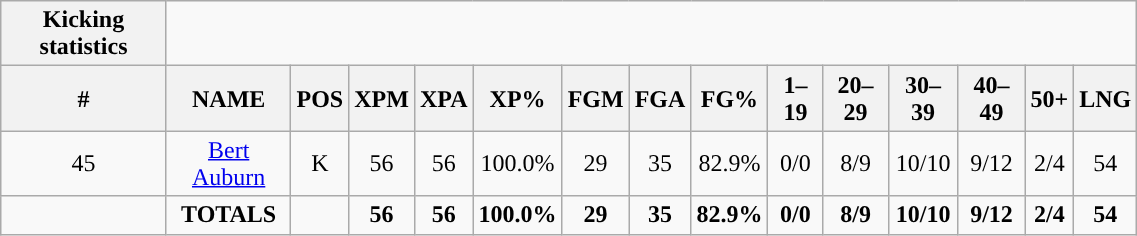<table style="width:60%; text-align:center;" class="wikitable collapsible collapsed">
<tr>
<th style="text-align:center; ">Kicking statistics</th>
</tr>
<tr>
<th>#</th>
<th>NAME</th>
<th>POS</th>
<th>XPM</th>
<th>XPA</th>
<th>XP%</th>
<th>FGM</th>
<th>FGA</th>
<th>FG%</th>
<th>1–19</th>
<th>20–29</th>
<th>30–39</th>
<th>40–49</th>
<th>50+</th>
<th>LNG</th>
</tr>
<tr>
<td>45</td>
<td><a href='#'>Bert Auburn</a></td>
<td>K</td>
<td>56</td>
<td>56</td>
<td>100.0%</td>
<td>29</td>
<td>35</td>
<td>82.9%</td>
<td>0/0</td>
<td>8/9</td>
<td>10/10</td>
<td>9/12</td>
<td>2/4</td>
<td>54</td>
</tr>
<tr>
<td></td>
<td><strong>TOTALS</strong></td>
<td></td>
<td><strong>56</strong></td>
<td><strong>56</strong></td>
<td><strong>100.0%</strong></td>
<td><strong>29</strong></td>
<td><strong>35</strong></td>
<td><strong>82.9%</strong></td>
<td><strong>0/0</strong></td>
<td><strong>8/9</strong></td>
<td><strong>10/10</strong></td>
<td><strong>9/12</strong></td>
<td><strong>2/4</strong></td>
<td><strong>54</strong></td>
</tr>
</table>
